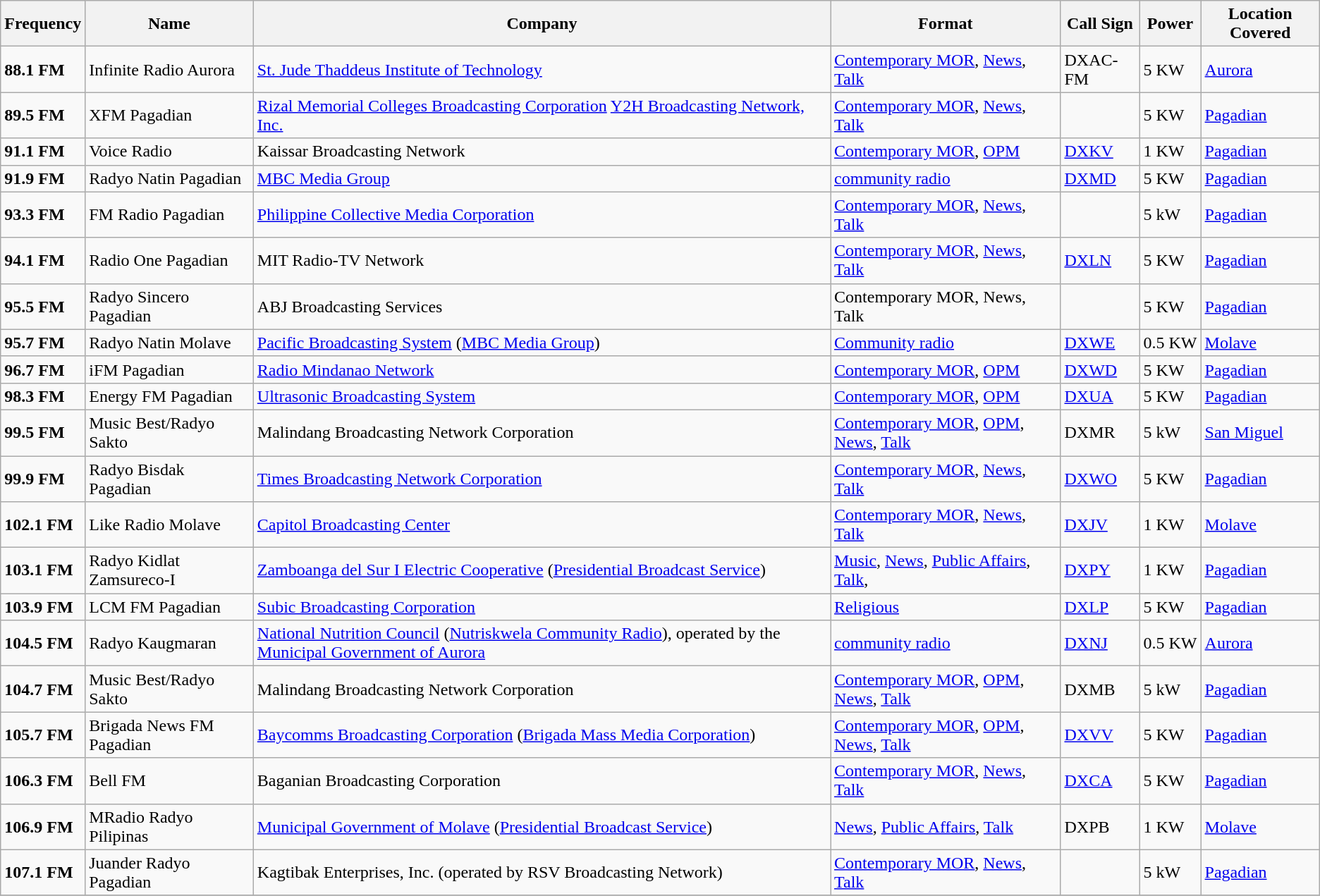<table class="sortable wikitable">
<tr>
<th>Frequency</th>
<th>Name</th>
<th>Company</th>
<th>Format</th>
<th>Call Sign</th>
<th>Power</th>
<th>Location Covered</th>
</tr>
<tr>
<td><strong>88.1 FM</strong></td>
<td>Infinite Radio Aurora</td>
<td><a href='#'>St. Jude Thaddeus Institute of Technology</a></td>
<td><a href='#'>Contemporary MOR</a>, <a href='#'>News</a>, <a href='#'>Talk</a></td>
<td>DXAC-FM</td>
<td>5 KW</td>
<td><a href='#'>Aurora</a></td>
</tr>
<tr>
<td><strong>89.5 FM</strong></td>
<td>XFM Pagadian</td>
<td><a href='#'>Rizal Memorial Colleges Broadcasting Corporation</a> <a href='#'>Y2H Broadcasting Network, Inc.</a></td>
<td><a href='#'>Contemporary MOR</a>, <a href='#'>News</a>, <a href='#'>Talk</a></td>
<td></td>
<td>5 KW</td>
<td><a href='#'>Pagadian</a></td>
</tr>
<tr>
<td><strong>91.1 FM</strong></td>
<td>Voice Radio</td>
<td>Kaissar Broadcasting Network</td>
<td><a href='#'>Contemporary MOR</a>, <a href='#'>OPM</a></td>
<td><a href='#'>DXKV</a></td>
<td>1 KW</td>
<td><a href='#'>Pagadian</a></td>
</tr>
<tr>
<td><strong>91.9 FM</strong></td>
<td>Radyo Natin Pagadian</td>
<td><a href='#'>MBC Media Group</a></td>
<td><a href='#'>community radio</a></td>
<td><a href='#'>DXMD</a></td>
<td>5 KW</td>
<td><a href='#'>Pagadian</a></td>
</tr>
<tr>
<td><strong>93.3 FM</strong></td>
<td>FM Radio Pagadian</td>
<td><a href='#'>Philippine Collective Media Corporation</a></td>
<td><a href='#'>Contemporary MOR</a>, <a href='#'>News</a>, <a href='#'>Talk</a></td>
<td></td>
<td>5 kW</td>
<td><a href='#'>Pagadian</a></td>
</tr>
<tr>
<td><strong>94.1 FM</strong></td>
<td>Radio One Pagadian</td>
<td>MIT Radio-TV Network</td>
<td><a href='#'>Contemporary MOR</a>, <a href='#'>News</a>, <a href='#'>Talk</a></td>
<td><a href='#'>DXLN</a></td>
<td>5 KW</td>
<td><a href='#'>Pagadian</a></td>
</tr>
<tr>
<td><strong>95.5 FM</strong></td>
<td>Radyo Sincero Pagadian</td>
<td>ABJ Broadcasting Services</td>
<td>Contemporary MOR, News, Talk</td>
<td></td>
<td>5 KW</td>
<td><a href='#'>Pagadian</a></td>
</tr>
<tr>
<td><strong>95.7 FM</strong></td>
<td>Radyo Natin Molave</td>
<td><a href='#'>Pacific Broadcasting System</a> (<a href='#'>MBC Media Group</a>)</td>
<td><a href='#'>Community radio</a></td>
<td><a href='#'>DXWE</a></td>
<td>0.5 KW</td>
<td><a href='#'>Molave</a></td>
</tr>
<tr>
<td><strong>96.7 FM</strong></td>
<td>iFM Pagadian</td>
<td><a href='#'>Radio Mindanao Network</a></td>
<td><a href='#'>Contemporary MOR</a>, <a href='#'>OPM</a></td>
<td><a href='#'>DXWD</a></td>
<td>5 KW</td>
<td><a href='#'>Pagadian</a></td>
</tr>
<tr>
<td><strong>98.3 FM</strong></td>
<td>Energy FM Pagadian</td>
<td><a href='#'>Ultrasonic Broadcasting System</a></td>
<td><a href='#'>Contemporary MOR</a>, <a href='#'>OPM</a></td>
<td><a href='#'>DXUA</a></td>
<td>5 KW</td>
<td><a href='#'>Pagadian</a></td>
</tr>
<tr>
<td><strong>99.5 FM</strong></td>
<td>Music Best/Radyo Sakto</td>
<td>Malindang Broadcasting Network Corporation</td>
<td><a href='#'>Contemporary MOR</a>, <a href='#'>OPM</a>, <a href='#'>News</a>, <a href='#'>Talk</a></td>
<td>DXMR</td>
<td>5 kW</td>
<td><a href='#'>San Miguel</a></td>
</tr>
<tr>
<td><strong>99.9 FM</strong></td>
<td>Radyo Bisdak Pagadian</td>
<td><a href='#'>Times Broadcasting Network Corporation</a></td>
<td><a href='#'>Contemporary MOR</a>, <a href='#'>News</a>, <a href='#'>Talk</a></td>
<td><a href='#'>DXWO</a></td>
<td>5 KW</td>
<td><a href='#'>Pagadian</a></td>
</tr>
<tr>
<td><strong>102.1 FM</strong></td>
<td>Like Radio Molave</td>
<td><a href='#'>Capitol Broadcasting Center</a></td>
<td><a href='#'>Contemporary MOR</a>, <a href='#'>News</a>, <a href='#'>Talk</a></td>
<td><a href='#'>DXJV</a></td>
<td>1 KW</td>
<td><a href='#'>Molave</a></td>
</tr>
<tr>
<td><strong>103.1 FM</strong></td>
<td>Radyo Kidlat Zamsureco-I</td>
<td><a href='#'>Zamboanga del Sur I Electric Cooperative</a> (<a href='#'>Presidential Broadcast Service</a>)</td>
<td><a href='#'>Music</a>, <a href='#'>News</a>, <a href='#'>Public Affairs</a>, <a href='#'>Talk</a>,</td>
<td><a href='#'>DXPY</a></td>
<td>1 KW</td>
<td><a href='#'>Pagadian</a></td>
</tr>
<tr>
<td><strong>103.9 FM</strong></td>
<td>LCM FM Pagadian</td>
<td><a href='#'>Subic Broadcasting  Corporation</a></td>
<td><a href='#'>Religious</a></td>
<td><a href='#'>DXLP</a></td>
<td>5 KW</td>
<td><a href='#'>Pagadian</a></td>
</tr>
<tr>
<td><strong>104.5 FM</strong></td>
<td>Radyo Kaugmaran</td>
<td><a href='#'>National Nutrition Council</a> (<a href='#'>Nutriskwela Community Radio</a>), operated by the <a href='#'>Municipal Government of Aurora</a></td>
<td><a href='#'>community radio</a></td>
<td><a href='#'>DXNJ</a></td>
<td>0.5 KW</td>
<td><a href='#'>Aurora</a></td>
</tr>
<tr>
<td><strong>104.7 FM</strong></td>
<td>Music Best/Radyo Sakto</td>
<td>Malindang Broadcasting Network Corporation</td>
<td><a href='#'>Contemporary MOR</a>, <a href='#'>OPM</a>, <a href='#'>News</a>, <a href='#'>Talk</a></td>
<td>DXMB</td>
<td>5 kW</td>
<td><a href='#'>Pagadian</a></td>
</tr>
<tr>
<td><strong>105.7 FM</strong></td>
<td>Brigada News FM Pagadian</td>
<td><a href='#'>Baycomms Broadcasting Corporation</a> (<a href='#'>Brigada Mass Media Corporation</a>)</td>
<td><a href='#'>Contemporary MOR</a>, <a href='#'>OPM</a>, <a href='#'>News</a>, <a href='#'>Talk</a></td>
<td><a href='#'>DXVV</a></td>
<td>5 KW</td>
<td><a href='#'>Pagadian</a></td>
</tr>
<tr>
<td><strong>106.3 FM</strong></td>
<td>Bell FM</td>
<td>Baganian Broadcasting Corporation</td>
<td><a href='#'>Contemporary MOR</a>, <a href='#'>News</a>, <a href='#'>Talk</a></td>
<td><a href='#'>DXCA</a></td>
<td>5 KW</td>
<td><a href='#'>Pagadian</a></td>
</tr>
<tr>
<td><strong>106.9 FM</strong></td>
<td>MRadio Radyo Pilipinas</td>
<td><a href='#'>Municipal Government of Molave</a> (<a href='#'>Presidential Broadcast Service</a>)</td>
<td><a href='#'>News</a>, <a href='#'>Public Affairs</a>, <a href='#'>Talk</a></td>
<td>DXPB</td>
<td>1 KW</td>
<td><a href='#'>Molave</a></td>
</tr>
<tr>
<td><strong>107.1 FM</strong></td>
<td>Juander Radyo Pagadian</td>
<td>Kagtibak Enterprises, Inc. (operated by RSV Broadcasting Network)</td>
<td><a href='#'>Contemporary MOR</a>, <a href='#'>News</a>, <a href='#'>Talk</a></td>
<td></td>
<td>5 kW</td>
<td><a href='#'>Pagadian</a></td>
</tr>
<tr>
</tr>
</table>
